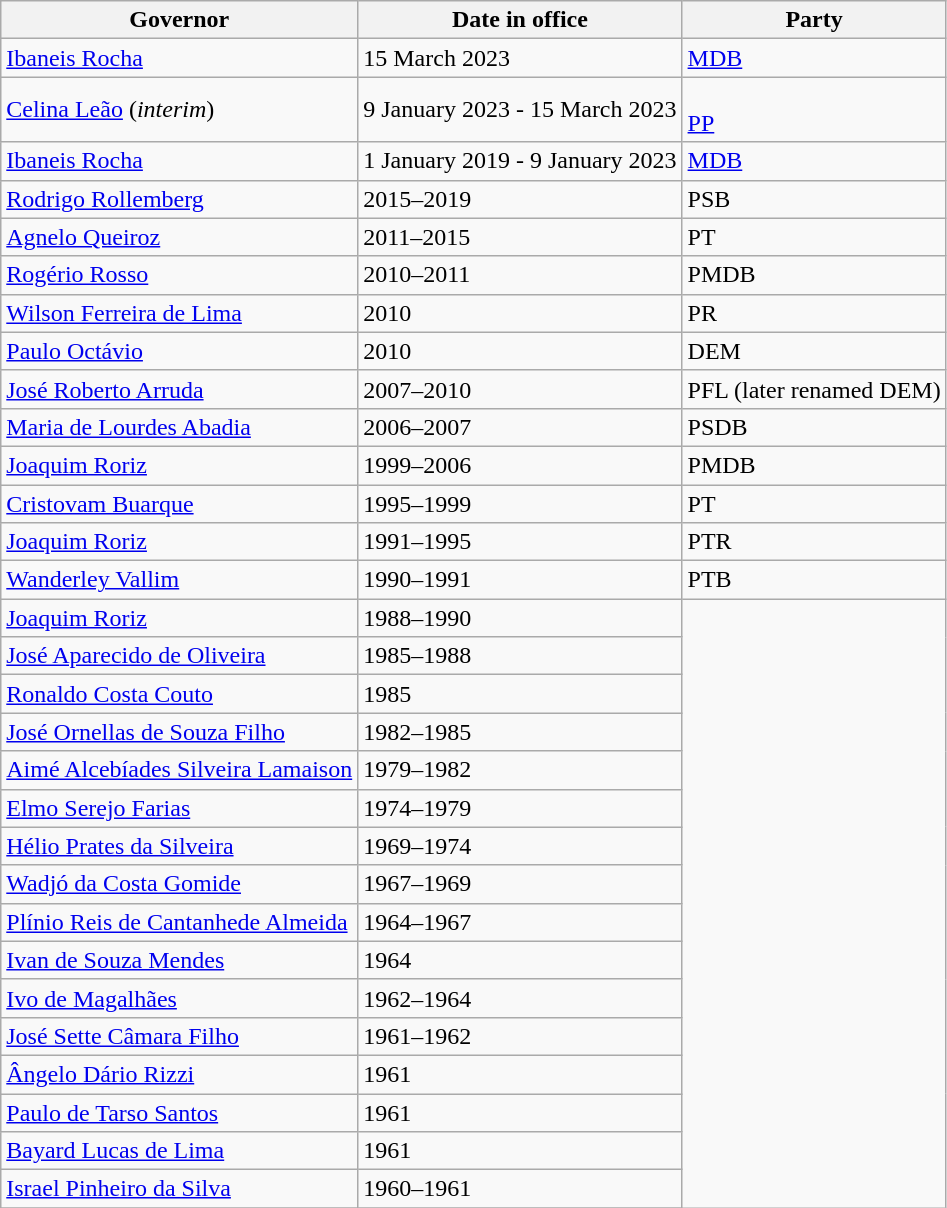<table class="wikitable">
<tr>
<th>Governor</th>
<th>Date in office</th>
<th>Party</th>
</tr>
<tr>
<td><a href='#'>Ibaneis Rocha</a></td>
<td>15 March 2023</td>
<td><a href='#'>MDB</a></td>
</tr>
<tr>
<td><a href='#'>Celina Leão</a> (<em>interim</em>)</td>
<td>9 January 2023 - 15 March 2023</td>
<td><br><a href='#'>PP</a></td>
</tr>
<tr>
<td><a href='#'>Ibaneis Rocha</a></td>
<td>1 January 2019 - 9 January 2023</td>
<td><a href='#'>MDB</a></td>
</tr>
<tr>
<td><a href='#'>Rodrigo Rollemberg</a></td>
<td>2015–2019</td>
<td>PSB</td>
</tr>
<tr>
<td><a href='#'>Agnelo Queiroz</a></td>
<td>2011–2015</td>
<td>PT</td>
</tr>
<tr>
<td><a href='#'>Rogério Rosso</a></td>
<td>2010–2011</td>
<td>PMDB</td>
</tr>
<tr>
<td><a href='#'>Wilson Ferreira de Lima</a></td>
<td>2010</td>
<td>PR</td>
</tr>
<tr>
<td><a href='#'>Paulo Octávio</a></td>
<td>2010</td>
<td>DEM</td>
</tr>
<tr>
<td><a href='#'>José Roberto Arruda</a></td>
<td>2007–2010</td>
<td>PFL (later renamed DEM)</td>
</tr>
<tr>
<td><a href='#'>Maria de Lourdes Abadia</a></td>
<td>2006–2007</td>
<td>PSDB</td>
</tr>
<tr>
<td><a href='#'>Joaquim Roriz</a></td>
<td>1999–2006</td>
<td>PMDB</td>
</tr>
<tr>
<td><a href='#'>Cristovam Buarque</a></td>
<td>1995–1999</td>
<td>PT</td>
</tr>
<tr>
<td><a href='#'>Joaquim Roriz</a></td>
<td>1991–1995</td>
<td>PTR</td>
</tr>
<tr>
<td><a href='#'>Wanderley Vallim</a></td>
<td>1990–1991</td>
<td>PTB</td>
</tr>
<tr>
<td><a href='#'>Joaquim Roriz</a></td>
<td>1988–1990</td>
</tr>
<tr>
<td><a href='#'>José Aparecido de Oliveira</a></td>
<td>1985–1988</td>
</tr>
<tr>
<td><a href='#'>Ronaldo Costa Couto</a></td>
<td>1985</td>
</tr>
<tr>
<td><a href='#'>José Ornellas de Souza Filho</a></td>
<td>1982–1985</td>
</tr>
<tr>
<td><a href='#'>Aimé Alcebíades Silveira Lamaison</a></td>
<td>1979–1982</td>
</tr>
<tr>
<td><a href='#'>Elmo Serejo Farias</a></td>
<td>1974–1979</td>
</tr>
<tr>
<td><a href='#'>Hélio Prates da Silveira</a></td>
<td>1969–1974</td>
</tr>
<tr>
<td><a href='#'>Wadjó da Costa Gomide</a></td>
<td>1967–1969</td>
</tr>
<tr>
<td><a href='#'>Plínio Reis de Cantanhede Almeida</a></td>
<td>1964–1967</td>
</tr>
<tr>
<td><a href='#'>Ivan de Souza Mendes</a></td>
<td>1964</td>
</tr>
<tr>
<td><a href='#'>Ivo de Magalhães</a></td>
<td>1962–1964</td>
</tr>
<tr>
<td><a href='#'>José Sette Câmara Filho</a></td>
<td>1961–1962</td>
</tr>
<tr>
<td><a href='#'>Ângelo Dário Rizzi</a></td>
<td>1961</td>
</tr>
<tr>
<td><a href='#'>Paulo de Tarso Santos</a></td>
<td>1961</td>
</tr>
<tr>
<td><a href='#'>Bayard Lucas de Lima</a></td>
<td>1961</td>
</tr>
<tr>
<td><a href='#'>Israel Pinheiro da Silva</a></td>
<td>1960–1961</td>
</tr>
<tr>
</tr>
</table>
